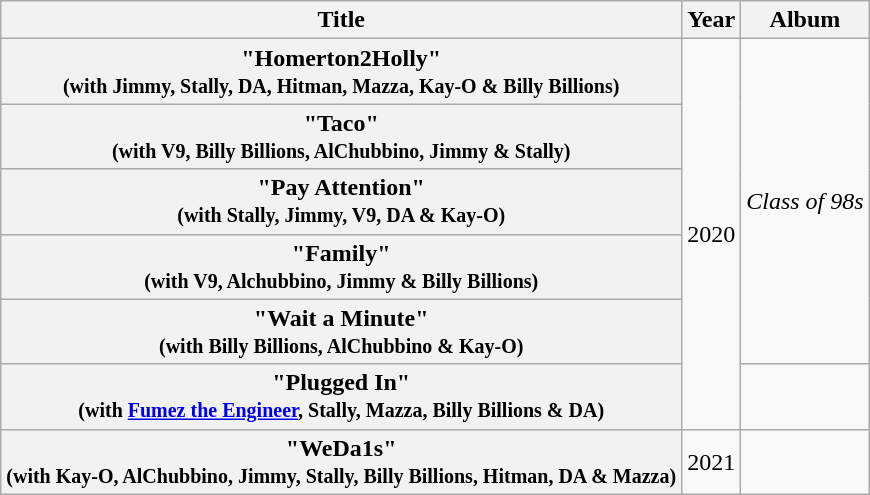<table class="wikitable plainrowheaders" style="text-align:center;">
<tr>
<th scope="col">Title</th>
<th scope="col">Year</th>
<th scope="col">Album</th>
</tr>
<tr>
<th scope="row">"Homerton2Holly"<br><small>(with Jimmy, Stally, DA, Hitman, Mazza, Kay-O & Billy Billions)</small></th>
<td rowspan="6">2020</td>
<td rowspan="5"><em>Class of 98s</em></td>
</tr>
<tr>
<th scope="row">"Taco"<br><small>(with V9, Billy Billions, AlChubbino, Jimmy & Stally)</small></th>
</tr>
<tr>
<th scope="row">"Pay Attention"<br><small>(with Stally, Jimmy, V9, DA & Kay-O)</small></th>
</tr>
<tr>
<th scope="row">"Family"<br><small>(with V9, Alchubbino, Jimmy & Billy Billions)</small></th>
</tr>
<tr>
<th scope="row">"Wait a Minute"<br><small>(with Billy Billions, AlChubbino & Kay-O)</small></th>
</tr>
<tr>
<th scope="row">"Plugged In"<br><small>(with <a href='#'>Fumez the Engineer</a>, Stally, Mazza, Billy Billions & DA)</small></th>
<td></td>
</tr>
<tr>
<th scope="row">"WeDa1s"<br><small>(with Kay-O, AlChubbino, Jimmy, Stally, Billy Billions, Hitman, DA & Mazza)</small></th>
<td>2021</td>
<td></td>
</tr>
</table>
